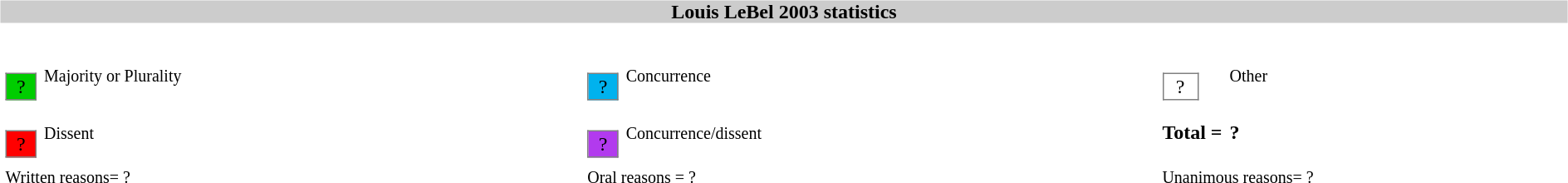<table width=100%>
<tr>
<td><br><table width=100% align=center cellpadding=0 cellspacing=0>
<tr>
<th bgcolor=#CCCCCC>Louis LeBel 2003 statistics</th>
</tr>
<tr>
<td><br><table width=100% cellpadding="2" cellspacing="2" border="0"width=25px>
<tr>
<td><br><table border="1" style="border-collapse:collapse;">
<tr>
<td align=center bgcolor=#00CD00 width=25px>?</td>
</tr>
</table>
</td>
<td><small>Majority or Plurality</small></td>
<td width=25px><br><table border="1" style="border-collapse:collapse;">
<tr>
<td align=center width=25px bgcolor=#00B2EE>?</td>
</tr>
</table>
</td>
<td><small>Concurrence</small></td>
<td width=25px><br><table border="1" style="border-collapse:collapse;">
<tr>
<td align=center width=25px bgcolor=white>?</td>
</tr>
</table>
</td>
<td><small>Other</small></td>
</tr>
<tr>
<td width=25px><br><table border="1" style="border-collapse:collapse;">
<tr>
<td align=center width=25px bgcolor=red>?</td>
</tr>
</table>
</td>
<td><small>Dissent</small></td>
<td width=25px><br><table border="1" style="border-collapse:collapse;">
<tr>
<td align=center width=25px bgcolor=#B23AEE>?</td>
</tr>
</table>
</td>
<td><small>Concurrence/dissent</small></td>
<td white-space: nowrap><strong>Total = </strong></td>
<td><strong>?</strong></td>
</tr>
<tr>
<td colspan=2><small>Written reasons= ?</small></td>
<td colspan=2><small>Oral reasons = ?</small></td>
<td colspan=2><small>Unanimous reasons= ?</small></td>
</tr>
<tr>
</tr>
</table>
</td>
</tr>
</table>
</td>
</tr>
</table>
